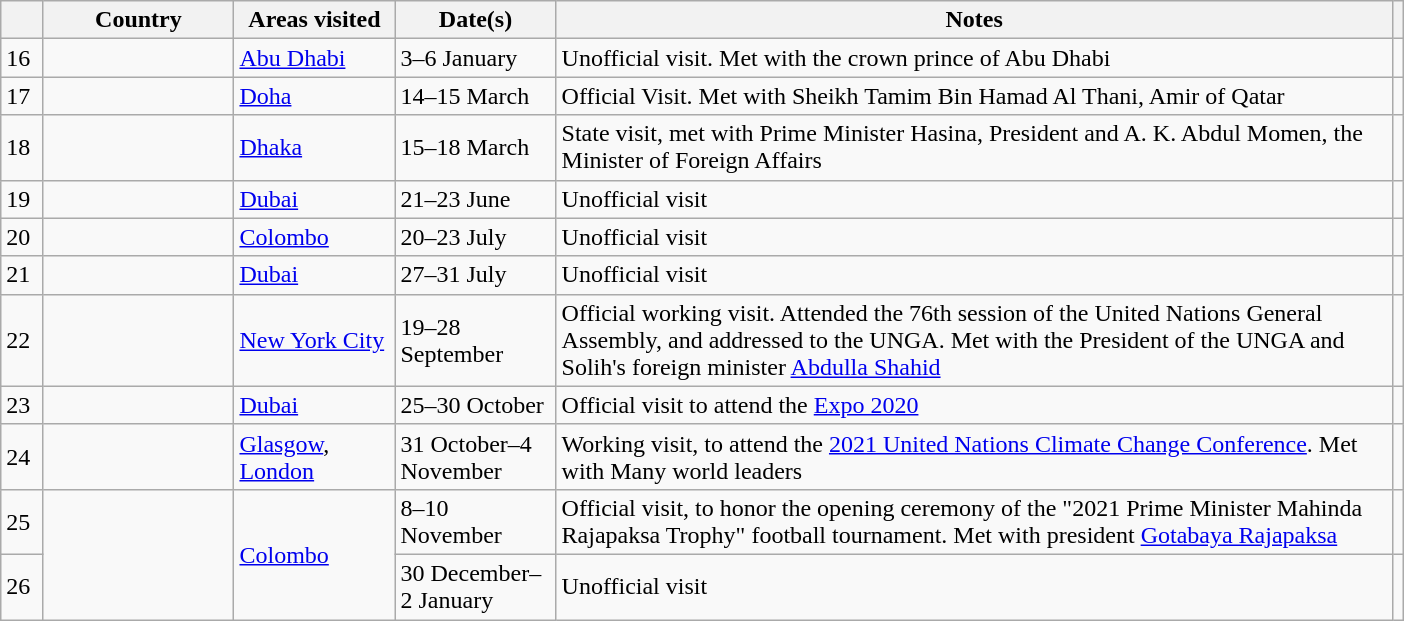<table class="wikitable outercollapse sortable" style="margin: 1em auto 1em auto">
<tr>
<th style="width: 3%;"></th>
<th width=120>Country</th>
<th width=100>Areas visited</th>
<th width=100>Date(s)</th>
<th width=550>Notes</th>
<th></th>
</tr>
<tr>
<td>16</td>
<td></td>
<td><a href='#'>Abu Dhabi</a></td>
<td>3–6 January</td>
<td>Unofficial visit. Met with the crown prince of Abu Dhabi</td>
<td></td>
</tr>
<tr>
<td>17</td>
<td></td>
<td><a href='#'>Doha</a></td>
<td>14–15 March</td>
<td>Official Visit. Met with Sheikh Tamim Bin Hamad Al Thani, Amir of Qatar</td>
<td></td>
</tr>
<tr>
<td>18</td>
<td></td>
<td><a href='#'>Dhaka</a></td>
<td>15–18 March</td>
<td>State visit, met with Prime Minister Hasina, President and A. K. Abdul Momen, the Minister of Foreign Affairs</td>
<td></td>
</tr>
<tr>
<td>19</td>
<td></td>
<td><a href='#'>Dubai</a></td>
<td>21–23 June</td>
<td>Unofficial visit</td>
<td></td>
</tr>
<tr>
<td>20</td>
<td></td>
<td><a href='#'>Colombo</a></td>
<td>20–23 July</td>
<td>Unofficial visit</td>
<td></td>
</tr>
<tr>
<td>21</td>
<td></td>
<td><a href='#'>Dubai</a></td>
<td>27–31 July</td>
<td>Unofficial visit</td>
<td></td>
</tr>
<tr>
<td>22</td>
<td></td>
<td><a href='#'>New York City</a></td>
<td>19–28 September</td>
<td>Official working visit. Attended the 76th session of the United Nations General Assembly, and addressed to the UNGA. Met with the President of the UNGA and Solih's foreign minister <a href='#'>Abdulla Shahid</a></td>
<td></td>
</tr>
<tr>
<td>23</td>
<td></td>
<td><a href='#'>Dubai</a></td>
<td>25–30 October</td>
<td>Official visit to attend the <a href='#'>Expo 2020</a></td>
<td></td>
</tr>
<tr>
<td>24</td>
<td></td>
<td><a href='#'>Glasgow</a>, <a href='#'>London</a></td>
<td>31 October–4 November</td>
<td>Working visit, to attend the <a href='#'>2021 United Nations Climate Change Conference</a>. Met with Many world leaders</td>
<td></td>
</tr>
<tr>
<td>25</td>
<td rowspan=2></td>
<td rowspan=2><a href='#'>Colombo</a></td>
<td>8–10 November</td>
<td>Official visit, to honor the opening ceremony of the "2021 Prime Minister Mahinda Rajapaksa Trophy" football tournament. Met with president <a href='#'>Gotabaya Rajapaksa</a></td>
<td></td>
</tr>
<tr>
<td>26</td>
<td>30 December–2 January</td>
<td>Unofficial visit</td>
<td></td>
</tr>
</table>
